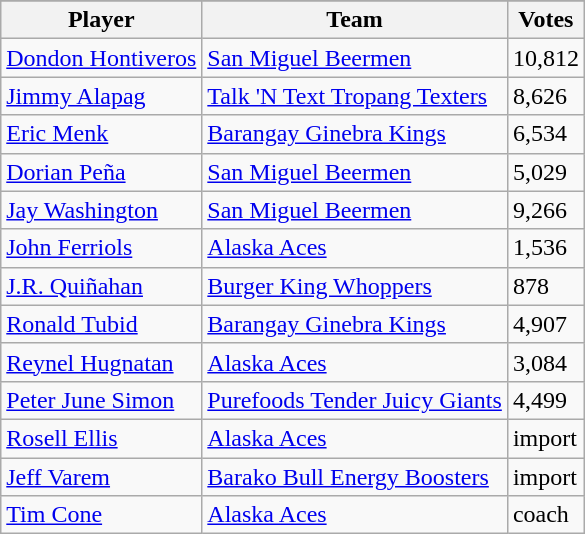<table class=wikitable>
<tr>
</tr>
<tr>
<th>Player</th>
<th>Team</th>
<th>Votes</th>
</tr>
<tr>
<td><a href='#'>Dondon Hontiveros</a></td>
<td><a href='#'>San Miguel Beermen</a></td>
<td>10,812</td>
</tr>
<tr>
<td><a href='#'>Jimmy Alapag</a></td>
<td><a href='#'>Talk 'N Text Tropang Texters</a></td>
<td>8,626</td>
</tr>
<tr>
<td><a href='#'>Eric Menk</a></td>
<td><a href='#'>Barangay Ginebra Kings</a></td>
<td>6,534</td>
</tr>
<tr>
<td><a href='#'>Dorian Peña</a></td>
<td><a href='#'>San Miguel Beermen</a></td>
<td>5,029</td>
</tr>
<tr>
<td><a href='#'>Jay Washington</a></td>
<td><a href='#'>San Miguel Beermen</a></td>
<td>9,266</td>
</tr>
<tr>
<td><a href='#'>John Ferriols</a></td>
<td><a href='#'>Alaska Aces</a></td>
<td>1,536</td>
</tr>
<tr>
<td><a href='#'>J.R. Quiñahan</a></td>
<td><a href='#'>Burger King Whoppers</a></td>
<td>878</td>
</tr>
<tr>
<td><a href='#'>Ronald Tubid</a></td>
<td><a href='#'>Barangay Ginebra Kings</a></td>
<td>4,907</td>
</tr>
<tr>
<td><a href='#'>Reynel Hugnatan</a></td>
<td><a href='#'>Alaska Aces</a></td>
<td>3,084</td>
</tr>
<tr>
<td><a href='#'>Peter June Simon</a></td>
<td><a href='#'>Purefoods Tender Juicy Giants</a></td>
<td>4,499</td>
</tr>
<tr>
<td><a href='#'>Rosell Ellis</a></td>
<td><a href='#'>Alaska Aces</a></td>
<td>import</td>
</tr>
<tr>
<td><a href='#'>Jeff Varem</a></td>
<td><a href='#'>Barako Bull Energy Boosters</a></td>
<td>import</td>
</tr>
<tr>
<td><a href='#'>Tim Cone</a></td>
<td><a href='#'>Alaska Aces</a></td>
<td>coach</td>
</tr>
</table>
